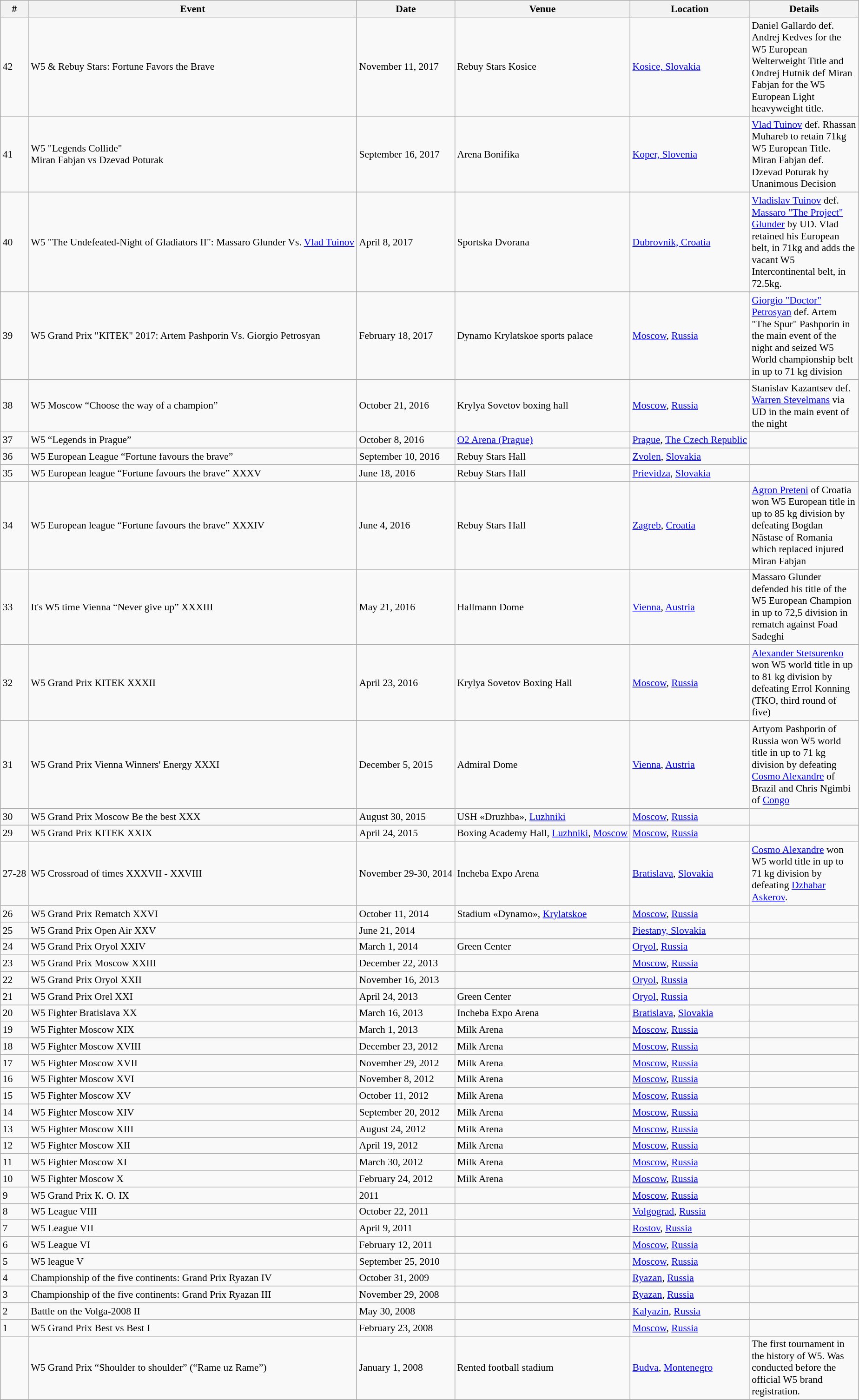<table class="wikitable sortable" style="font-size:90%; ">
<tr>
<th>#</th>
<th>Event</th>
<th>Date</th>
<th>Venue</th>
<th>Location</th>
<th style="width:150px">Details</th>
</tr>
<tr>
<td>42</td>
<td>W5 & Rebuy Stars: Fortune Favors the Brave</td>
<td>November 11, 2017</td>
<td>Rebuy Stars Kosice</td>
<td><a href='#'>Kosice, Slovakia</a></td>
<td>Daniel Gallardo def. Andrej Kedves for the W5 European Welterweight Title and Ondrej Hutnik def Miran Fabjan for the W5 European Light heavyweight title.</td>
</tr>
<tr>
<td>41</td>
<td>W5 "Legends Collide"<br>Miran Fabjan vs Dzevad Poturak</td>
<td>September 16, 2017</td>
<td>Arena Bonifika</td>
<td><a href='#'>Koper, Slovenia</a></td>
<td><a href='#'>Vlad Tuinov</a> def. Rhassan Muhareb to retain 71kg W5 European Title.<br>Miran Fabjan def. Dzevad Poturak by Unanimous Decision</td>
</tr>
<tr>
<td>40</td>
<td>W5 "The Undefeated-Night of Gladiators II": Massaro Glunder Vs. <a href='#'>Vlad Tuinov</a></td>
<td>April 8, 2017</td>
<td>Sportska Dvorana</td>
<td><a href='#'>Dubrovnik, Croatia</a></td>
<td><a href='#'>Vladislav Tuinov</a> def. <a href='#'>Massaro "The Project" Glunder</a> by UD.  Vlad retained his European belt, in 71kg and adds the vacant W5 Intercontinental belt, in 72.5kg.</td>
</tr>
<tr>
<td>39</td>
<td>W5 Grand Prix "KITEK" 2017: Artem Pashporin Vs. Giorgio Petrosyan </td>
<td>February 18, 2017</td>
<td>Dynamo Krylatskoe sports palace</td>
<td><a href='#'>Moscow</a>, <a href='#'>Russia</a></td>
<td><a href='#'>Giorgio "Doctor" Petrosyan</a> def. Artem "The Spur" Pashporin in the main event of the night and seized W5 World championship belt in up to 71 kg division</td>
</tr>
<tr>
<td>38</td>
<td>W5 Moscow “Choose the way of a champion”</td>
<td>October 21, 2016</td>
<td>Krylya Sovetov boxing hall</td>
<td><a href='#'>Moscow</a>, <a href='#'>Russia</a></td>
<td>Stanislav Kazantsev def. <a href='#'>Warren Stevelmans</a> via UD in the main event of the night</td>
</tr>
<tr>
<td>37</td>
<td>W5 “Legends in Prague”</td>
<td>October 8, 2016</td>
<td><a href='#'>O2 Arena (Prague)</a></td>
<td><a href='#'>Prague</a>, <a href='#'>The Czech Republic</a></td>
<td></td>
</tr>
<tr>
<td>36</td>
<td>W5 European League “Fortune favours the brave”</td>
<td>September 10, 2016</td>
<td>Rebuy Stars Hall</td>
<td><a href='#'>Zvolen</a>, <a href='#'>Slovakia</a></td>
<td></td>
</tr>
<tr>
<td>35</td>
<td>W5 European league “Fortune favours the brave” ХXXV</td>
<td>June 18, 2016</td>
<td>Rebuy Stars Hall</td>
<td><a href='#'>Prievidza</a>, <a href='#'>Slovakia</a></td>
<td></td>
</tr>
<tr>
<td>34</td>
<td>W5 European league “Fortune favours the brave” XXXIV</td>
<td>June 4, 2016</td>
<td>Rebuy Stars Hall</td>
<td><a href='#'>Zagreb</a>, <a href='#'>Croatia</a></td>
<td><a href='#'>Agron Preteni</a> of Croatia won W5 European title in up to 85 kg division by defeating Bogdan Năstase of Romania which replaced injured Miran Fabjan </td>
</tr>
<tr>
<td>33</td>
<td>It's W5 time Vienna “Never give up” XXXIII</td>
<td>May 21, 2016</td>
<td>Hallmann Dome</td>
<td><a href='#'>Vienna</a>, <a href='#'>Austria</a></td>
<td>Massaro Glunder defended his title of the W5 European Champion in up to 72,5 division in rematch against Foad Sadeghi</td>
</tr>
<tr>
<td>32</td>
<td>W5 Grand Prix KITEK XXXII</td>
<td>April 23, 2016</td>
<td>Krylya Sovetov Boxing Hall</td>
<td><a href='#'>Moscow</a>, <a href='#'>Russia</a></td>
<td><a href='#'>Alexander Stetsurenko</a> won W5 world title in up to 81 kg division by defeating Errol Konning (TKO, third round of five)</td>
</tr>
<tr>
<td>31</td>
<td>W5 Grand Prix Vienna Winners' Energy XXXI </td>
<td>December 5, 2015</td>
<td>Admiral Dome</td>
<td><a href='#'>Vienna</a>, <a href='#'>Austria</a></td>
<td>Artyom Pashporin of Russia won W5 world title in up to 71 kg division by defeating <a href='#'>Cosmo Alexandre</a> of Brazil and Chris Ngimbi of <a href='#'>Congo</a></td>
</tr>
<tr>
<td>30</td>
<td>W5 Grand Prix Moscow Be the best XXX </td>
<td>August 30, 2015</td>
<td>USH «Druzhba», <a href='#'>Luzhniki</a></td>
<td><a href='#'>Moscow</a>, <a href='#'>Russia</a></td>
<td></td>
</tr>
<tr>
<td>29</td>
<td>W5 Grand Prix KITEK XXIX </td>
<td>April 24, 2015</td>
<td>Boxing Academy Hall, <a href='#'>Luzhniki</a>, <a href='#'>Moscow</a></td>
<td><a href='#'>Moscow</a>, <a href='#'>Russia</a></td>
<td></td>
</tr>
<tr>
<td>27-28</td>
<td>W5 Crossroad of times XXXVII - XXVIII </td>
<td>November 29-30, 2014</td>
<td>Incheba Expo Arena</td>
<td><a href='#'>Bratislava</a>, <a href='#'>Slovakia</a></td>
<td><a href='#'>Cosmo Alexandre</a> won W5 world title in up to 71 kg division by defeating <a href='#'>Dzhabar Askerov</a>.</td>
</tr>
<tr>
<td>26</td>
<td>W5 Grand Prix Rematch XXVI</td>
<td>October 11, 2014</td>
<td>Stadium «Dynamo», <a href='#'>Krylatskoe</a></td>
<td><a href='#'>Moscow</a>, <a href='#'>Russia</a></td>
<td></td>
</tr>
<tr>
<td>25</td>
<td>W5 Grand Prix Open Air XXV</td>
<td>June 21, 2014</td>
<td></td>
<td><a href='#'>Piestany, Slovakia</a></td>
<td></td>
</tr>
<tr>
<td>24</td>
<td>W5 Grand Prix Oryol XXIV</td>
<td>March 1, 2014</td>
<td>Green Center</td>
<td><a href='#'>Oryol</a>, <a href='#'>Russia</a></td>
<td></td>
</tr>
<tr>
<td>23</td>
<td>W5 Grand Prix Moscow XXIII </td>
<td>December 22, 2013</td>
<td></td>
<td><a href='#'>Moscow</a>, <a href='#'>Russia</a></td>
<td></td>
</tr>
<tr>
<td>22</td>
<td>W5 Grand Prix Oryol XXII </td>
<td>November 16, 2013</td>
<td></td>
<td><a href='#'>Oryol</a>, <a href='#'>Russia</a></td>
<td></td>
</tr>
<tr>
<td>21</td>
<td>W5 Grand Prix Orel XXI</td>
<td>April 24, 2013</td>
<td>Green Center</td>
<td><a href='#'>Oryol</a>, <a href='#'>Russia</a></td>
<td></td>
</tr>
<tr>
<td>20</td>
<td>W5 Fighter Bratislava XX</td>
<td>March 16, 2013</td>
<td>Incheba Expo Arena</td>
<td><a href='#'>Bratislava</a>, <a href='#'>Slovakia</a></td>
<td></td>
</tr>
<tr>
<td>19</td>
<td>W5 Fighter Moscow XIX</td>
<td>March 1, 2013</td>
<td>Milk Arena</td>
<td><a href='#'>Moscow</a>, <a href='#'>Russia</a></td>
<td></td>
</tr>
<tr>
<td>18</td>
<td>W5 Fighter Moscow XVIII </td>
<td>December 23, 2012</td>
<td>Milk Arena</td>
<td><a href='#'>Moscow</a>, <a href='#'>Russia</a></td>
<td></td>
</tr>
<tr>
<td>17</td>
<td>W5 Fighter Moscow XVII</td>
<td>November 29, 2012</td>
<td>Milk Arena</td>
<td><a href='#'>Moscow</a>, <a href='#'>Russia</a></td>
<td></td>
</tr>
<tr>
<td>16</td>
<td>W5 Fighter Moscow XVI</td>
<td>November 8, 2012</td>
<td>Milk Arena</td>
<td><a href='#'>Moscow</a>, <a href='#'>Russia</a></td>
<td></td>
</tr>
<tr>
<td>15</td>
<td>W5 Fighter Moscow XV</td>
<td>October 11, 2012</td>
<td>Milk Arena</td>
<td><a href='#'>Moscow</a>, <a href='#'>Russia</a></td>
<td></td>
</tr>
<tr>
<td>14</td>
<td>W5 Fighter Moscow XIV</td>
<td>September 20, 2012</td>
<td>Milk Arena</td>
<td><a href='#'>Moscow</a>, <a href='#'>Russia</a></td>
<td></td>
</tr>
<tr>
<td>13</td>
<td>W5 Fighter Moscow XIII</td>
<td>August 24, 2012</td>
<td>Milk Arena</td>
<td><a href='#'>Moscow</a>, <a href='#'>Russia</a></td>
<td></td>
</tr>
<tr>
<td>12</td>
<td>W5 Fighter Moscow XII</td>
<td>April 19, 2012</td>
<td>Milk Arena</td>
<td><a href='#'>Moscow</a>, <a href='#'>Russia</a></td>
<td></td>
</tr>
<tr>
<td>11</td>
<td>W5 Fighter Moscow XI</td>
<td>March 30, 2012</td>
<td>Milk Arena</td>
<td><a href='#'>Moscow</a>, <a href='#'>Russia</a></td>
<td></td>
</tr>
<tr>
<td>10</td>
<td>W5 Fighter Moscow X</td>
<td>February 24, 2012</td>
<td>Milk Arena</td>
<td><a href='#'>Moscow</a>, <a href='#'>Russia</a></td>
<td></td>
</tr>
<tr>
<td>9</td>
<td>W5 Grand Prix К. О. IX</td>
<td>2011</td>
<td></td>
<td><a href='#'>Moscow</a>, <a href='#'>Russia</a></td>
<td></td>
</tr>
<tr>
<td>8</td>
<td>W5 League VIII</td>
<td>October 22, 2011</td>
<td></td>
<td><a href='#'>Volgograd</a>, <a href='#'>Russia</a></td>
<td></td>
</tr>
<tr>
<td>7</td>
<td>W5 League VII</td>
<td>April 9, 2011</td>
<td></td>
<td><a href='#'>Rostov</a>, <a href='#'>Russia</a></td>
<td></td>
</tr>
<tr>
<td>6</td>
<td>W5 League VI</td>
<td>February 12, 2011</td>
<td></td>
<td><a href='#'>Moscow</a>, <a href='#'>Russia</a></td>
<td></td>
</tr>
<tr>
<td>5</td>
<td>W5 league V</td>
<td>September 25, 2010</td>
<td></td>
<td><a href='#'>Moscow</a>, <a href='#'>Russia</a></td>
<td></td>
</tr>
<tr>
<td>4</td>
<td>Championship of the five continents: Grand Prix Ryazan IV</td>
<td>October 31, 2009</td>
<td></td>
<td><a href='#'>Ryazan</a>, <a href='#'>Russia</a></td>
<td></td>
</tr>
<tr>
<td>3</td>
<td>Championship of the five continents: Grand Prix Ryazan III</td>
<td>November 29, 2008</td>
<td></td>
<td><a href='#'>Ryazan</a>, <a href='#'>Russia</a></td>
<td></td>
</tr>
<tr>
<td>2</td>
<td>Battle on the Volga-2008 II</td>
<td>May 30, 2008</td>
<td></td>
<td><a href='#'>Kalyazin</a>, <a href='#'>Russia</a></td>
<td></td>
</tr>
<tr>
<td>1</td>
<td>W5 Grand Prix Best vs Best I</td>
<td>February 23, 2008</td>
<td></td>
<td><a href='#'>Moscow</a>, <a href='#'>Russia</a></td>
<td></td>
</tr>
<tr>
<td></td>
<td>W5 Grand Prix “Shoulder to shoulder” (“Rame uz Rame”)</td>
<td>January 1, 2008</td>
<td>Rented football stadium</td>
<td><a href='#'>Budva</a>, <a href='#'>Montenegro</a></td>
<td>The first tournament in the history of W5. Was conducted before the official W5 brand registration.</td>
</tr>
<tr>
</tr>
</table>
